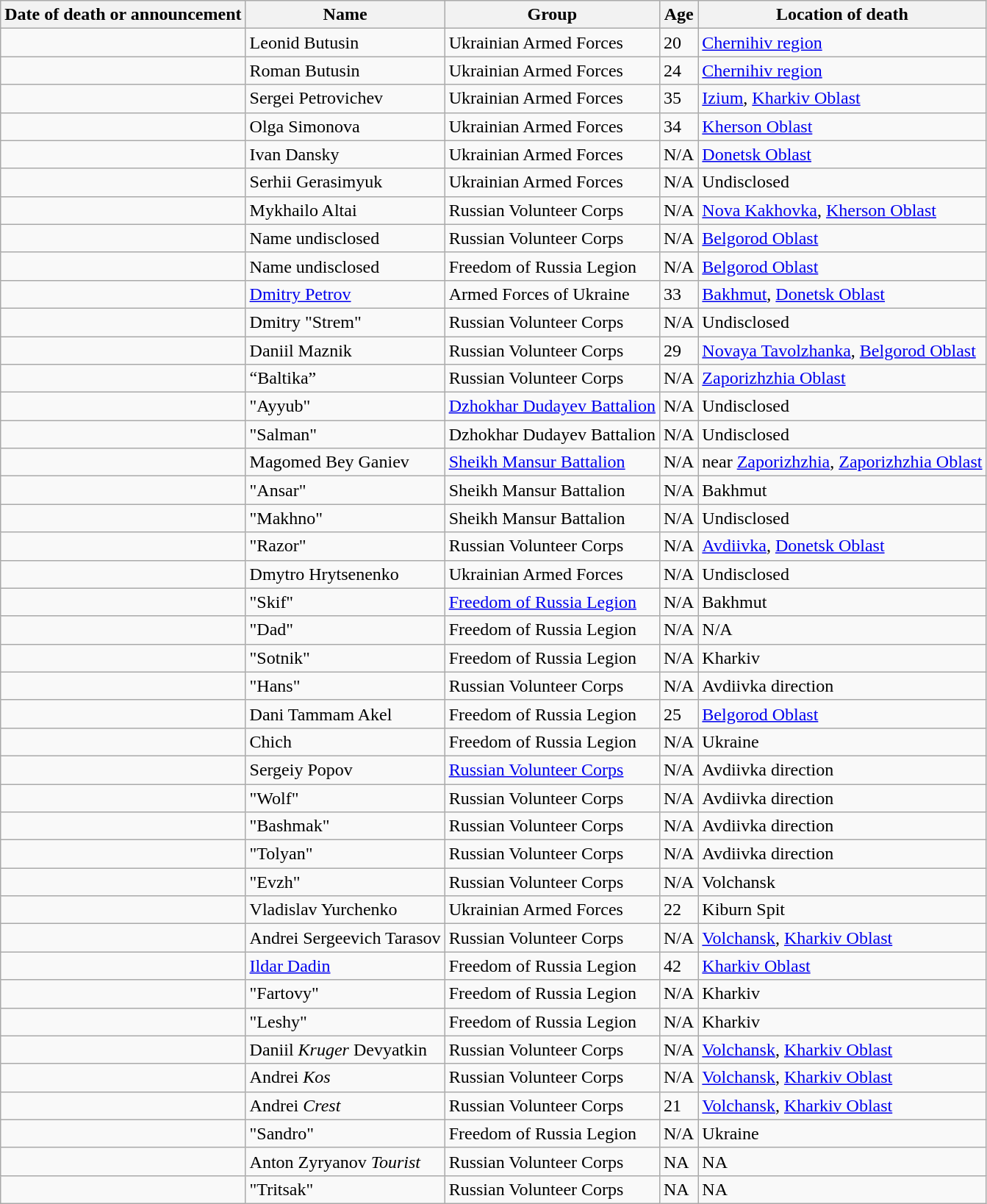<table class="wikitable sortable">
<tr>
<th>Date of death or announcement</th>
<th>Name</th>
<th>Group</th>
<th>Age</th>
<th>Location of death</th>
</tr>
<tr>
<td></td>
<td>Leonid Butusin</td>
<td>Ukrainian Armed Forces</td>
<td>20</td>
<td><a href='#'>Chernihiv region</a></td>
</tr>
<tr>
<td></td>
<td>Roman Butusin</td>
<td>Ukrainian Armed Forces</td>
<td>24</td>
<td><a href='#'>Chernihiv region</a></td>
</tr>
<tr>
<td></td>
<td>Sergei Petrovichev</td>
<td>Ukrainian Armed Forces</td>
<td>35</td>
<td><a href='#'>Izium</a>, <a href='#'>Kharkiv Oblast</a></td>
</tr>
<tr>
<td></td>
<td>Olga Simonova</td>
<td>Ukrainian Armed Forces</td>
<td>34</td>
<td><a href='#'>Kherson Oblast</a></td>
</tr>
<tr>
<td></td>
<td>Ivan Dansky</td>
<td>Ukrainian Armed Forces</td>
<td>N/A</td>
<td><a href='#'>Donetsk Oblast</a></td>
</tr>
<tr>
<td></td>
<td>Serhii Gerasimyuk</td>
<td>Ukrainian Armed Forces</td>
<td>N/A</td>
<td>Undisclosed</td>
</tr>
<tr>
<td></td>
<td>Mykhailo Altai</td>
<td>Russian Volunteer Corps</td>
<td>N/A</td>
<td><a href='#'>Nova Kakhovka</a>, <a href='#'>Kherson Oblast</a></td>
</tr>
<tr>
<td></td>
<td>Name undisclosed</td>
<td>Russian Volunteer Corps</td>
<td>N/A</td>
<td><a href='#'>Belgorod Oblast</a></td>
</tr>
<tr>
<td></td>
<td>Name undisclosed</td>
<td>Freedom of Russia Legion</td>
<td>N/A</td>
<td><a href='#'>Belgorod Oblast</a></td>
</tr>
<tr>
<td></td>
<td><a href='#'>Dmitry Petrov</a></td>
<td>Armed Forces of Ukraine</td>
<td>33</td>
<td><a href='#'>Bakhmut</a>, <a href='#'>Donetsk Oblast</a></td>
</tr>
<tr>
<td></td>
<td>Dmitry "Strem"</td>
<td>Russian Volunteer Corps</td>
<td>N/A</td>
<td>Undisclosed</td>
</tr>
<tr>
<td></td>
<td>Daniil Maznik</td>
<td>Russian Volunteer Corps</td>
<td>29</td>
<td><a href='#'>Novaya Tavolzhanka</a>, <a href='#'>Belgorod Oblast</a></td>
</tr>
<tr>
<td></td>
<td>“Baltika”</td>
<td>Russian Volunteer Corps</td>
<td>N/A</td>
<td><a href='#'>Zaporizhzhia Oblast</a></td>
</tr>
<tr>
<td></td>
<td>"Ayyub"</td>
<td><a href='#'>Dzhokhar Dudayev Battalion</a></td>
<td>N/A</td>
<td>Undisclosed</td>
</tr>
<tr>
<td></td>
<td>"Salman"</td>
<td>Dzhokhar Dudayev Battalion</td>
<td>N/A</td>
<td>Undisclosed</td>
</tr>
<tr>
<td></td>
<td>Magomed Bey Ganiev</td>
<td><a href='#'>Sheikh Mansur Battalion</a></td>
<td>N/A</td>
<td>near <a href='#'>Zaporizhzhia</a>, <a href='#'>Zaporizhzhia Oblast</a></td>
</tr>
<tr>
<td></td>
<td>"Ansar"</td>
<td>Sheikh Mansur Battalion</td>
<td>N/A</td>
<td>Bakhmut</td>
</tr>
<tr>
<td></td>
<td>"Makhno"</td>
<td>Sheikh Mansur Battalion</td>
<td>N/A</td>
<td>Undisclosed</td>
</tr>
<tr>
<td></td>
<td>"Razor"</td>
<td>Russian Volunteer Corps</td>
<td>N/A</td>
<td><a href='#'>Avdiivka</a>, <a href='#'>Donetsk Oblast</a></td>
</tr>
<tr>
<td></td>
<td>Dmytro Hrytsenenko</td>
<td>Ukrainian Armed Forces</td>
<td>N/A</td>
<td>Undisclosed</td>
</tr>
<tr>
<td></td>
<td>"Skif"</td>
<td><a href='#'>Freedom of Russia Legion</a></td>
<td>N/A</td>
<td>Bakhmut</td>
</tr>
<tr>
<td></td>
<td>"Dad"</td>
<td>Freedom of Russia Legion</td>
<td>N/A</td>
<td>N/A</td>
</tr>
<tr>
<td></td>
<td>"Sotnik"</td>
<td>Freedom of Russia Legion</td>
<td>N/A</td>
<td>Kharkiv</td>
</tr>
<tr>
<td></td>
<td>"Hans"</td>
<td>Russian Volunteer Corps</td>
<td>N/A</td>
<td>Avdiivka direction</td>
</tr>
<tr>
<td></td>
<td>Dani Tammam Akel</td>
<td>Freedom of Russia Legion</td>
<td>25</td>
<td><a href='#'>Belgorod Oblast</a></td>
</tr>
<tr>
<td></td>
<td>Chich</td>
<td>Freedom of Russia Legion</td>
<td>N/A</td>
<td>Ukraine</td>
</tr>
<tr>
<td></td>
<td>Sergeiy Popov</td>
<td><a href='#'>Russian Volunteer Corps</a></td>
<td>N/A</td>
<td>Avdiivka direction</td>
</tr>
<tr>
<td></td>
<td>"Wolf"</td>
<td>Russian Volunteer Corps</td>
<td>N/A</td>
<td>Avdiivka direction</td>
</tr>
<tr>
<td></td>
<td>"Bashmak"</td>
<td>Russian Volunteer Corps</td>
<td>N/A</td>
<td>Avdiivka direction</td>
</tr>
<tr>
<td></td>
<td>"Tolyan"</td>
<td>Russian Volunteer Corps</td>
<td>N/A</td>
<td>Avdiivka direction</td>
</tr>
<tr>
<td></td>
<td>"Evzh"</td>
<td>Russian Volunteer Corps</td>
<td>N/A</td>
<td>Volchansk</td>
</tr>
<tr>
<td></td>
<td>Vladislav Yurchenko</td>
<td>Ukrainian Armed Forces</td>
<td>22</td>
<td>Kiburn Spit</td>
</tr>
<tr>
<td></td>
<td>Andrei Sergeevich Tarasov</td>
<td>Russian Volunteer Corps</td>
<td>N/A</td>
<td><a href='#'>Volchansk</a>, <a href='#'>Kharkiv Oblast</a></td>
</tr>
<tr>
<td></td>
<td><a href='#'>Ildar Dadin</a></td>
<td>Freedom of Russia Legion</td>
<td>42</td>
<td><a href='#'>Kharkiv Oblast</a></td>
</tr>
<tr>
<td></td>
<td>"Fartovy"</td>
<td>Freedom of Russia Legion</td>
<td>N/A</td>
<td>Kharkiv</td>
</tr>
<tr>
<td></td>
<td>"Leshy"</td>
<td>Freedom of Russia Legion</td>
<td>N/A</td>
<td>Kharkiv</td>
</tr>
<tr>
<td></td>
<td>Daniil <em>Kruger</em> Devyatkin</td>
<td>Russian Volunteer Corps</td>
<td>N/A</td>
<td><a href='#'>Volchansk</a>, <a href='#'>Kharkiv Oblast</a></td>
</tr>
<tr>
<td></td>
<td>Andrei <em>Kos</em></td>
<td>Russian Volunteer Corps</td>
<td>N/A</td>
<td><a href='#'>Volchansk</a>, <a href='#'>Kharkiv Oblast</a></td>
</tr>
<tr>
<td></td>
<td>Andrei <em>Crest</em></td>
<td>Russian Volunteer Corps</td>
<td>21</td>
<td><a href='#'>Volchansk</a>, <a href='#'>Kharkiv Oblast</a></td>
</tr>
<tr>
<td></td>
<td>"Sandro"</td>
<td>Freedom of Russia Legion</td>
<td>N/A</td>
<td>Ukraine</td>
</tr>
<tr>
<td></td>
<td>Anton Zyryanov <em>Tourist</em></td>
<td>Russian Volunteer Corps</td>
<td>NA</td>
<td>NA</td>
</tr>
<tr>
<td></td>
<td>"Tritsak"</td>
<td>Russian Volunteer Corps</td>
<td>NA</td>
<td>NA</td>
</tr>
</table>
